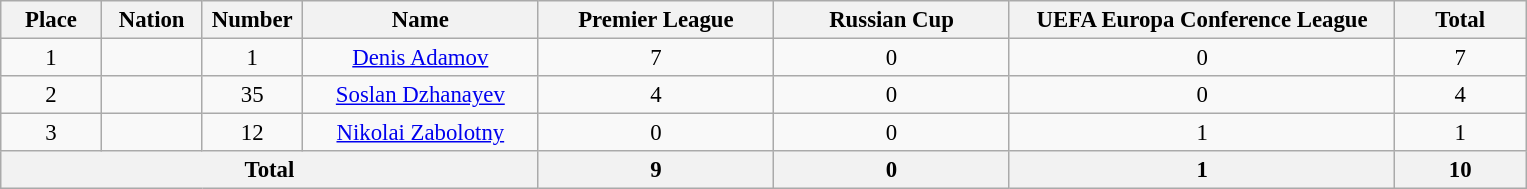<table class="wikitable" style="font-size: 95%; text-align: center;">
<tr>
<th width=60>Place</th>
<th width=60>Nation</th>
<th width=60>Number</th>
<th width=150>Name</th>
<th width=150>Premier League</th>
<th width=150>Russian Cup</th>
<th width=250>UEFA Europa Conference League</th>
<th width=80>Total</th>
</tr>
<tr>
<td>1</td>
<td></td>
<td>1</td>
<td><a href='#'>Denis Adamov</a></td>
<td>7</td>
<td>0</td>
<td>0</td>
<td>7</td>
</tr>
<tr>
<td>2</td>
<td></td>
<td>35</td>
<td><a href='#'>Soslan Dzhanayev</a></td>
<td>4</td>
<td>0</td>
<td>0</td>
<td>4</td>
</tr>
<tr>
<td>3</td>
<td></td>
<td>12</td>
<td><a href='#'>Nikolai Zabolotny</a></td>
<td>0</td>
<td>0</td>
<td>1</td>
<td>1</td>
</tr>
<tr>
<th colspan="4">Total</th>
<th>9</th>
<th>0</th>
<th>1</th>
<th>10</th>
</tr>
</table>
